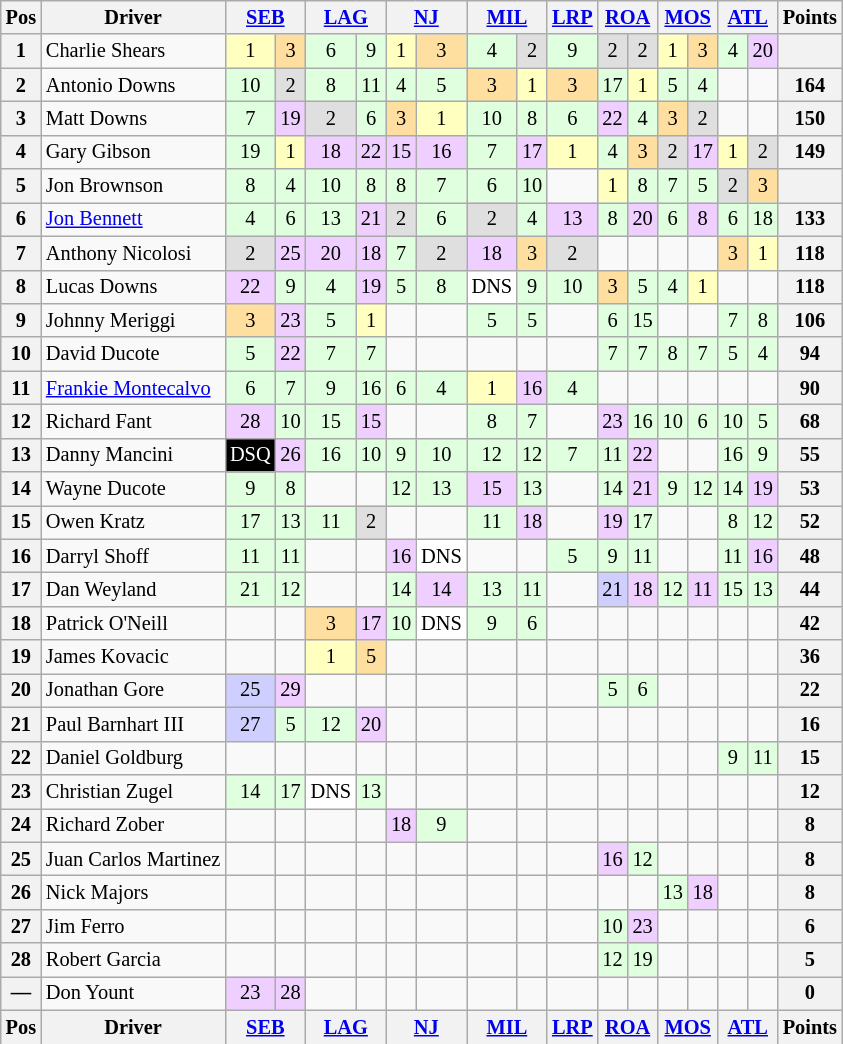<table class="wikitable" style="font-size:85%; text-align:center">
<tr style="background:#f9f9f9" valign="top">
<th valign="middle">Pos</th>
<th valign="middle">Driver</th>
<th colspan=2><a href='#'>SEB</a><br></th>
<th colspan=2><a href='#'>LAG</a><br></th>
<th colspan=2><a href='#'>NJ</a><br></th>
<th colspan=2><a href='#'>MIL</a><br></th>
<th><a href='#'>LRP</a><br></th>
<th colspan=2><a href='#'>ROA</a><br></th>
<th colspan=2><a href='#'>MOS</a><br></th>
<th colspan=2><a href='#'>ATL</a><br></th>
<th valign="middle">Points</th>
</tr>
<tr>
<th>1</th>
<td align="left"> Charlie Shears</td>
<td style="background:#ffffbf;">1</td>
<td style="background:#ffdf9f;">3</td>
<td style="background:#dfffdf;">6</td>
<td style="background:#dfffdf;">9</td>
<td style="background:#ffffbf;">1</td>
<td style="background:#ffdf9f;">3</td>
<td style="background:#dfffdf;">4</td>
<td style="background:#dfdfdf;">2</td>
<td style="background:#dfffdf;">9</td>
<td style="background:#dfdfdf;">2</td>
<td style="background:#dfdfdf;">2</td>
<td style="background:#ffffbf;">1</td>
<td style="background:#ffdf9f;">3</td>
<td style="background:#dfffdf;">4</td>
<td style="background:#efcfff;">20</td>
<th></th>
</tr>
<tr>
<th>2</th>
<td align="left"> Antonio Downs</td>
<td style="background:#dfffdf;">10</td>
<td style="background:#dfdfdf;">2</td>
<td style="background:#dfffdf;">8</td>
<td style="background:#dfffdf;">11</td>
<td style="background:#dfffdf;">4</td>
<td style="background:#dfffdf;">5</td>
<td style="background:#ffdf9f;">3</td>
<td style="background:#ffffbf;">1</td>
<td style="background:#ffdf9f;">3</td>
<td style="background:#dfffdf;">17</td>
<td style="background:#ffffbf;">1</td>
<td style="background:#dfffdf;">5</td>
<td style="background:#dfffdf;">4</td>
<td></td>
<td></td>
<th>164</th>
</tr>
<tr>
<th>3</th>
<td align="left"> Matt Downs</td>
<td style="background:#dfffdf;">7</td>
<td style="background:#efcfff;">19</td>
<td style="background:#dfdfdf;">2</td>
<td style="background:#dfffdf;">6</td>
<td style="background:#ffdf9f;">3</td>
<td style="background:#ffffbf;">1</td>
<td style="background:#dfffdf;">10</td>
<td style="background:#dfffdf;">8</td>
<td style="background:#dfffdf;">6</td>
<td style="background:#efcfff;">22</td>
<td style="background:#dfffdf;">4</td>
<td style="background:#ffdf9f;">3</td>
<td style="background:#dfdfdf;">2</td>
<td></td>
<td></td>
<th>150</th>
</tr>
<tr>
<th>4</th>
<td align="left"> Gary Gibson</td>
<td style="background:#dfffdf;">19</td>
<td style="background:#ffffbf;">1</td>
<td style="background:#efcfff;">18</td>
<td style="background:#efcfff;">22</td>
<td style="background:#efcfff;">15</td>
<td style="background:#efcfff;">16</td>
<td style="background:#dfffdf;">7</td>
<td style="background:#efcfff;">17</td>
<td style="background:#ffffbf;">1</td>
<td style="background:#dfffdf;">4</td>
<td style="background:#ffdf9f;">3</td>
<td style="background:#dfdfdf;">2</td>
<td style="background:#efcfff;">17</td>
<td style="background:#ffffbf;">1</td>
<td style="background:#dfdfdf;">2</td>
<th>149</th>
</tr>
<tr>
<th>5</th>
<td align="left"> Jon Brownson</td>
<td style="background:#dfffdf;">8</td>
<td style="background:#dfffdf;">4</td>
<td style="background:#dfffdf;">10</td>
<td style="background:#dfffdf;">8</td>
<td style="background:#dfffdf;">8</td>
<td style="background:#dfffdf;">7</td>
<td style="background:#dfffdf;">6</td>
<td style="background:#dfffdf;">10</td>
<td></td>
<td style="background:#ffffbf;">1</td>
<td style="background:#dfffdf;">8</td>
<td style="background:#dfffdf;">7</td>
<td style="background:#dfffdf;">5</td>
<td style="background:#dfdfdf;">2</td>
<td style="background:#ffdf9f;">3</td>
<th></th>
</tr>
<tr>
<th>6</th>
<td align="left"> <a href='#'>Jon Bennett</a></td>
<td style="background:#dfffdf;">4</td>
<td style="background:#dfffdf;">6</td>
<td style="background:#dfffdf;">13</td>
<td style="background:#efcfff;">21</td>
<td style="background:#dfdfdf;">2</td>
<td style="background:#dfffdf;">6</td>
<td style="background:#dfdfdf;">2</td>
<td style="background:#dfffdf;">4</td>
<td style="background:#efcfff;">13</td>
<td style="background:#dfffdf;">8</td>
<td style="background:#efcfff;">20</td>
<td style="background:#dfffdf;">6</td>
<td style="background:#efcfff;">8</td>
<td style="background:#dfffdf;">6</td>
<td style="background:#dfffdf;">18</td>
<th>133</th>
</tr>
<tr>
<th>7</th>
<td align="left"> Anthony Nicolosi</td>
<td style="background:#dfdfdf;">2</td>
<td style="background:#efcfff;">25</td>
<td style="background:#efcfff;">20</td>
<td style="background:#efcfff;">18</td>
<td style="background:#dfffdf;">7</td>
<td style="background:#dfdfdf;">2</td>
<td style="background:#efcfff;">18</td>
<td style="background:#ffdf9f;">3</td>
<td style="background:#dfdfdf;">2</td>
<td></td>
<td></td>
<td></td>
<td></td>
<td style="background:#ffdf9f;">3</td>
<td style="background:#ffffbf;">1</td>
<th>118</th>
</tr>
<tr>
<th>8</th>
<td align="left"> Lucas Downs</td>
<td style="background:#efcfff;">22</td>
<td style="background:#dfffdf;">9</td>
<td style="background:#dfffdf;">4</td>
<td style="background:#efcfff;">19</td>
<td style="background:#dfffdf;">5</td>
<td style="background:#dfffdf;">8</td>
<td style="background:#ffffff;">DNS</td>
<td style="background:#dfffdf;">9</td>
<td style="background:#dfffdf;">10</td>
<td style="background:#ffdf9f;">3</td>
<td style="background:#dfffdf;">5</td>
<td style="background:#dfffdf;">4</td>
<td style="background:#ffffbf;">1</td>
<td></td>
<td></td>
<th>118</th>
</tr>
<tr>
<th>9</th>
<td align="left"> Johnny Meriggi</td>
<td style="background:#ffdf9f;">3</td>
<td style="background:#efcfff;">23</td>
<td style="background:#dfffdf;">5</td>
<td style="background:#ffffbf;">1</td>
<td></td>
<td></td>
<td style="background:#dfffdf;">5</td>
<td style="background:#dfffdf;">5</td>
<td></td>
<td style="background:#dfffdf;">6</td>
<td style="background:#dfffdf;">15</td>
<td></td>
<td></td>
<td style="background:#dfffdf;">7</td>
<td style="background:#dfffdf;">8</td>
<th>106</th>
</tr>
<tr>
<th>10</th>
<td align="left"> David Ducote</td>
<td style="background:#dfffdf;">5</td>
<td style="background:#efcfff;">22</td>
<td style="background:#dfffdf;">7</td>
<td style="background:#dfffdf;">7</td>
<td></td>
<td></td>
<td></td>
<td></td>
<td></td>
<td style="background:#dfffdf;">7</td>
<td style="background:#dfffdf;">7</td>
<td style="background:#dfffdf;">8</td>
<td style="background:#dfffdf;">7</td>
<td style="background:#dfffdf;">5</td>
<td style="background:#dfffdf;">4</td>
<th>94</th>
</tr>
<tr>
<th>11</th>
<td align="left"> <a href='#'>Frankie Montecalvo</a></td>
<td style="background:#dfffdf;">6</td>
<td style="background:#dfffdf;">7</td>
<td style="background:#dfffdf;">9</td>
<td style="background:#dfffdf;">16</td>
<td style="background:#dfffdf;">6</td>
<td style="background:#dfffdf;">4</td>
<td style="background:#ffffbf;">1</td>
<td style="background:#efcfff;">16</td>
<td style="background:#dfffdf;">4</td>
<td></td>
<td></td>
<td></td>
<td></td>
<td></td>
<td></td>
<th>90</th>
</tr>
<tr>
<th>12</th>
<td align="left"> Richard Fant</td>
<td style="background:#efcfff;">28</td>
<td style="background:#dfffdf;">10</td>
<td style="background:#dfffdf;">15</td>
<td style="background:#efcfff;">15</td>
<td></td>
<td></td>
<td style="background:#dfffdf;">8</td>
<td style="background:#dfffdf;">7</td>
<td></td>
<td style="background:#efcfff;">23</td>
<td style="background:#dfffdf;">16</td>
<td style="background:#dfffdf;">10</td>
<td style="background:#dfffdf;">6</td>
<td style="background:#dfffdf;">10</td>
<td style="background:#dfffdf;">5</td>
<th>68</th>
</tr>
<tr>
<th>13</th>
<td align="left"> Danny Mancini</td>
<td style="background:#000000; color:white;">DSQ</td>
<td style="background:#efcfff;">26</td>
<td style="background:#dfffdf;">16</td>
<td style="background:#dfffdf;">10</td>
<td style="background:#dfffdf;">9</td>
<td style="background:#dfffdf;">10</td>
<td style="background:#dfffdf;">12</td>
<td style="background:#dfffdf;">12</td>
<td style="background:#dfffdf;">7</td>
<td style="background:#dfffdf;">11</td>
<td style="background:#efcfff;">22</td>
<td></td>
<td></td>
<td style="background:#dfffdf;">16</td>
<td style="background:#dfffdf;">9</td>
<th>55</th>
</tr>
<tr>
<th>14</th>
<td align="left"> Wayne Ducote</td>
<td style="background:#dfffdf;">9</td>
<td style="background:#dfffdf;">8</td>
<td></td>
<td></td>
<td style="background:#dfffdf;">12</td>
<td style="background:#dfffdf;">13</td>
<td style="background:#efcfff;">15</td>
<td style="background:#dfffdf;">13</td>
<td></td>
<td style="background:#dfffdf;">14</td>
<td style="background:#efcfff;">21</td>
<td style="background:#dfffdf;">9</td>
<td style="background:#dfffdf;">12</td>
<td style="background:#dfffdf;">14</td>
<td style="background:#efcfff;">19</td>
<th>53</th>
</tr>
<tr>
<th>15</th>
<td align="left"> Owen Kratz</td>
<td style="background:#dfffdf;">17</td>
<td style="background:#dfffdf;">13</td>
<td style="background:#dfffdf;">11</td>
<td style="background:#dfdfdf;">2</td>
<td></td>
<td></td>
<td style="background:#dfffdf;">11</td>
<td style="background:#efcfff;">18</td>
<td></td>
<td style="background:#efcfff;">19</td>
<td style="background:#dfffdf;">17</td>
<td></td>
<td></td>
<td style="background:#dfffdf;">8</td>
<td style="background:#dfffdf;">12</td>
<th>52</th>
</tr>
<tr>
<th>16</th>
<td align="left"> Darryl Shoff</td>
<td style="background:#dfffdf;">11</td>
<td style="background:#dfffdf;">11</td>
<td></td>
<td></td>
<td style="background:#efcfff;">16</td>
<td style="background:#ffffff;">DNS</td>
<td></td>
<td></td>
<td style="background:#dfffdf;">5</td>
<td style="background:#dfffdf;">9</td>
<td style="background:#dfffdf;">11</td>
<td></td>
<td></td>
<td style="background:#dfffdf;">11</td>
<td style="background:#efcfff;">16</td>
<th>48</th>
</tr>
<tr>
<th>17</th>
<td align="left"> Dan Weyland</td>
<td style="background:#dfffdf;">21</td>
<td style="background:#dfffdf;">12</td>
<td></td>
<td></td>
<td style="background:#dfffdf;">14</td>
<td style="background:#efcfff;">14</td>
<td style="background:#dfffdf;">13</td>
<td style="background:#dfffdf;">11</td>
<td></td>
<td style="background:#cfcfff;">21</td>
<td style="background:#efcfff;">18</td>
<td style="background:#dfffdf;">12</td>
<td style="background:#efcfff;">11</td>
<td style="background:#dfffdf;">15</td>
<td style="background:#dfffdf;">13</td>
<th>44</th>
</tr>
<tr>
<th>18</th>
<td align="left"> Patrick O'Neill</td>
<td></td>
<td></td>
<td style="background:#ffdf9f;">3</td>
<td style="background:#efcfff;">17</td>
<td style="background:#dfffdf;">10</td>
<td style="background:#ffffff;">DNS</td>
<td style="background:#dfffdf;">9</td>
<td style="background:#dfffdf;">6</td>
<td></td>
<td></td>
<td></td>
<td></td>
<td></td>
<td></td>
<td></td>
<th>42</th>
</tr>
<tr>
<th>19</th>
<td align="left"> James Kovacic</td>
<td></td>
<td></td>
<td style="background:#ffffbf;">1</td>
<td style="background:#ffdf9f;">5</td>
<td></td>
<td></td>
<td></td>
<td></td>
<td></td>
<td></td>
<td></td>
<td></td>
<td></td>
<td></td>
<td></td>
<th>36</th>
</tr>
<tr>
<th>20</th>
<td align="left"> Jonathan Gore</td>
<td style="background:#cfcfff;">25</td>
<td style="background:#efcfff;">29</td>
<td></td>
<td></td>
<td></td>
<td></td>
<td></td>
<td></td>
<td></td>
<td style="background:#dfffdf;">5</td>
<td style="background:#dfffdf;">6</td>
<td></td>
<td></td>
<td></td>
<td></td>
<th>22</th>
</tr>
<tr>
<th>21</th>
<td align="left"> Paul Barnhart III</td>
<td style="background:#cfcfff;">27</td>
<td style="background:#dfffdf;">5</td>
<td style="background:#dfffdf;">12</td>
<td style="background:#efcfff;">20</td>
<td></td>
<td></td>
<td></td>
<td></td>
<td></td>
<td></td>
<td></td>
<td></td>
<td></td>
<td></td>
<td></td>
<th>16</th>
</tr>
<tr>
<th>22</th>
<td align="left"> Daniel Goldburg</td>
<td></td>
<td></td>
<td></td>
<td></td>
<td></td>
<td></td>
<td></td>
<td></td>
<td></td>
<td></td>
<td></td>
<td></td>
<td></td>
<td style="background:#dfffdf;">9</td>
<td style="background:#dfffdf;">11</td>
<th>15</th>
</tr>
<tr>
<th>23</th>
<td align="left"> Christian Zugel</td>
<td style="background:#dfffdf;">14</td>
<td style="background:#dfffdf;">17</td>
<td style="background:#ffffff;">DNS</td>
<td style="background:#dfffdf;">13</td>
<td></td>
<td></td>
<td></td>
<td></td>
<td></td>
<td></td>
<td></td>
<td></td>
<td></td>
<td></td>
<td></td>
<th>12</th>
</tr>
<tr>
<th>24</th>
<td align="left"> Richard Zober</td>
<td></td>
<td></td>
<td></td>
<td></td>
<td style="background:#efcfff;">18</td>
<td style="background:#dfffdf;">9</td>
<td></td>
<td></td>
<td></td>
<td></td>
<td></td>
<td></td>
<td></td>
<td></td>
<td></td>
<th>8</th>
</tr>
<tr>
<th>25</th>
<td align="left"> Juan Carlos Martinez</td>
<td></td>
<td></td>
<td></td>
<td></td>
<td></td>
<td></td>
<td></td>
<td></td>
<td></td>
<td style="background:#efcfff;">16</td>
<td style="background:#dfffdf;">12</td>
<td></td>
<td></td>
<td></td>
<td></td>
<th>8</th>
</tr>
<tr>
<th>26</th>
<td align="left"> Nick Majors</td>
<td></td>
<td></td>
<td></td>
<td></td>
<td></td>
<td></td>
<td></td>
<td></td>
<td></td>
<td></td>
<td></td>
<td style="background:#dfffdf;">13</td>
<td style="background:#efcfff;">18</td>
<td></td>
<td></td>
<th>8</th>
</tr>
<tr>
<th>27</th>
<td align="left"> Jim Ferro</td>
<td></td>
<td></td>
<td></td>
<td></td>
<td></td>
<td></td>
<td></td>
<td></td>
<td></td>
<td style="background:#dfffdf;">10</td>
<td style="background:#efcfff;">23</td>
<td></td>
<td></td>
<td></td>
<td></td>
<th>6</th>
</tr>
<tr>
<th>28</th>
<td align="left"> Robert Garcia</td>
<td></td>
<td></td>
<td></td>
<td></td>
<td></td>
<td></td>
<td></td>
<td></td>
<td></td>
<td style="background:#dfffdf;">12</td>
<td style="background:#dfffdf;">19</td>
<td></td>
<td></td>
<td></td>
<td></td>
<th>5</th>
</tr>
<tr>
<th>—</th>
<td align="left"> Don Yount</td>
<td style="background:#efcfff;">23</td>
<td style="background:#efcfff;">28</td>
<td></td>
<td></td>
<td></td>
<td></td>
<td></td>
<td></td>
<td></td>
<td></td>
<td></td>
<td></td>
<td></td>
<td></td>
<td></td>
<th>0</th>
</tr>
<tr style="background:#f9f9f9" valign="top">
<th valign="middle">Pos</th>
<th valign="middle">Driver</th>
<th colspan=2><a href='#'>SEB</a><br></th>
<th colspan=2><a href='#'>LAG</a><br></th>
<th colspan=2><a href='#'>NJ</a><br></th>
<th colspan=2><a href='#'>MIL</a><br></th>
<th><a href='#'>LRP</a><br></th>
<th colspan=2><a href='#'>ROA</a><br></th>
<th colspan=2><a href='#'>MOS</a><br></th>
<th colspan=2><a href='#'>ATL</a><br></th>
<th valign="middle">Points</th>
</tr>
</table>
